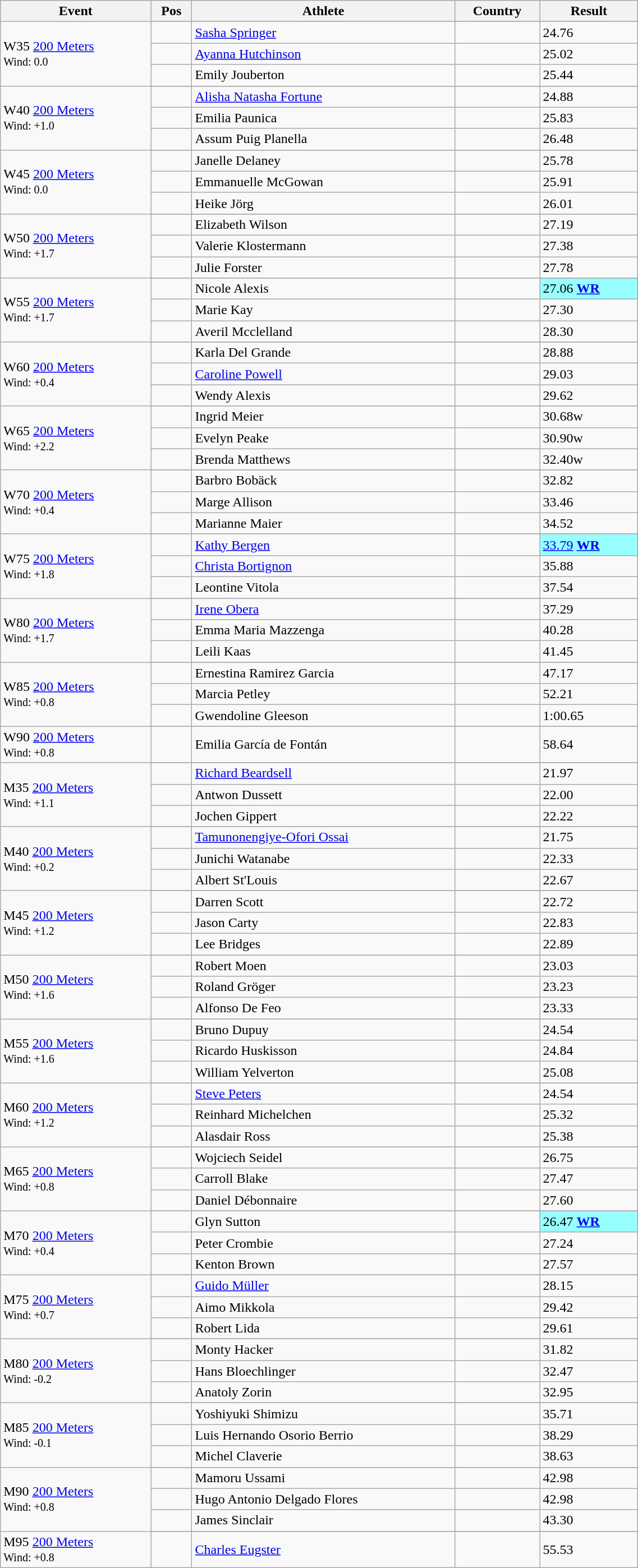<table class="wikitable" style="width:60%;">
<tr>
<th>Event</th>
<th>Pos</th>
<th>Athlete</th>
<th>Country</th>
<th>Result</th>
</tr>
<tr>
<td rowspan='4'>W35 <a href='#'>200 Meters</a><br><small>Wind: 0.0</small></td>
</tr>
<tr>
<td align=center></td>
<td align=left><a href='#'>Sasha Springer</a></td>
<td align=left></td>
<td>24.76</td>
</tr>
<tr>
<td align=center></td>
<td align=left><a href='#'>Ayanna Hutchinson</a></td>
<td align=left></td>
<td>25.02</td>
</tr>
<tr>
<td align=center></td>
<td align=left>Emily Jouberton</td>
<td align=left></td>
<td>25.44</td>
</tr>
<tr>
<td rowspan='4'>W40 <a href='#'>200 Meters</a><br><small>Wind: +1.0</small></td>
</tr>
<tr>
<td align=center></td>
<td align=left><a href='#'>Alisha Natasha Fortune</a></td>
<td align=left></td>
<td>24.88</td>
</tr>
<tr>
<td align=center></td>
<td align=left>Emilia Paunica</td>
<td align=left></td>
<td>25.83</td>
</tr>
<tr>
<td align=center></td>
<td align=left>Assum Puig Planella</td>
<td align=left></td>
<td>26.48</td>
</tr>
<tr>
<td rowspan='4'>W45 <a href='#'>200 Meters</a><br><small>Wind: 0.0</small></td>
</tr>
<tr>
<td align=center></td>
<td align=left>Janelle Delaney</td>
<td align=left></td>
<td>25.78</td>
</tr>
<tr>
<td align=center></td>
<td align=left>Emmanuelle McGowan</td>
<td align=left></td>
<td>25.91</td>
</tr>
<tr>
<td align=center></td>
<td align=left>Heike Jörg</td>
<td align=left></td>
<td>26.01</td>
</tr>
<tr>
<td rowspan='4'>W50 <a href='#'>200 Meters</a><br><small>Wind: +1.7</small></td>
</tr>
<tr>
<td align=center></td>
<td align=left>Elizabeth Wilson</td>
<td align=left></td>
<td>27.19</td>
</tr>
<tr>
<td align=center></td>
<td align=left>Valerie Klostermann</td>
<td align=left></td>
<td>27.38</td>
</tr>
<tr>
<td align=center></td>
<td align=left>Julie Forster</td>
<td align=left></td>
<td>27.78</td>
</tr>
<tr>
<td rowspan='4'>W55 <a href='#'>200 Meters</a><br><small>Wind: +1.7</small></td>
</tr>
<tr>
<td align=center></td>
<td align=left>Nicole Alexis</td>
<td align=left></td>
<td bgcolor=#97ffff>27.06 <strong><a href='#'>WR</a></strong></td>
</tr>
<tr>
<td align=center></td>
<td align=left>Marie Kay</td>
<td align=left></td>
<td>27.30</td>
</tr>
<tr>
<td align=center></td>
<td align=left>Averil Mcclelland</td>
<td align=left></td>
<td>28.30</td>
</tr>
<tr>
<td rowspan='4'>W60 <a href='#'>200 Meters</a><br><small>Wind: +0.4</small></td>
</tr>
<tr>
<td align=center></td>
<td align=left>Karla Del Grande</td>
<td align=left></td>
<td>28.88</td>
</tr>
<tr>
<td align=center></td>
<td align=left><a href='#'>Caroline Powell</a></td>
<td align=left></td>
<td>29.03</td>
</tr>
<tr>
<td align=center></td>
<td align=left>Wendy Alexis</td>
<td align=left></td>
<td>29.62</td>
</tr>
<tr>
<td rowspan='4'>W65 <a href='#'>200 Meters</a><br><small>Wind: +2.2</small></td>
</tr>
<tr>
<td align=center></td>
<td align=left>Ingrid Meier</td>
<td align=left></td>
<td>30.68w</td>
</tr>
<tr>
<td align=center></td>
<td align=left>Evelyn Peake</td>
<td align=left></td>
<td>30.90w</td>
</tr>
<tr>
<td align=center></td>
<td align=left>Brenda Matthews</td>
<td align=left></td>
<td>32.40w</td>
</tr>
<tr>
<td rowspan='4'>W70 <a href='#'>200 Meters</a><br><small>Wind: +0.4</small></td>
</tr>
<tr>
<td align=center></td>
<td align=left>Barbro Bobäck</td>
<td align=left></td>
<td>32.82</td>
</tr>
<tr>
<td align=center></td>
<td align=left>Marge Allison</td>
<td align=left></td>
<td>33.46</td>
</tr>
<tr>
<td align=center></td>
<td align=left>Marianne Maier</td>
<td align=left></td>
<td>34.52</td>
</tr>
<tr>
<td rowspan='4'>W75 <a href='#'>200 Meters</a><br><small>Wind: +1.8</small></td>
</tr>
<tr>
<td align=center></td>
<td align=left><a href='#'>Kathy Bergen</a></td>
<td align=left></td>
<td bgcolor=#97ffff><a href='#'>33.79</a> <strong><a href='#'>WR</a></strong></td>
</tr>
<tr>
<td align=center></td>
<td align=left><a href='#'>Christa Bortignon</a></td>
<td align=left></td>
<td>35.88</td>
</tr>
<tr>
<td align=center></td>
<td align=left>Leontine Vitola</td>
<td align=left></td>
<td>37.54</td>
</tr>
<tr>
<td rowspan='4'>W80 <a href='#'>200 Meters</a><br><small>Wind: +1.7</small></td>
</tr>
<tr>
<td align=center></td>
<td align=left><a href='#'>Irene Obera</a></td>
<td align=left></td>
<td>37.29</td>
</tr>
<tr>
<td align=center></td>
<td align=left>Emma Maria Mazzenga</td>
<td align=left></td>
<td>40.28</td>
</tr>
<tr>
<td align=center></td>
<td align=left>Leili Kaas</td>
<td align=left></td>
<td>41.45</td>
</tr>
<tr>
<td rowspan='4'>W85 <a href='#'>200 Meters</a><br><small>Wind: +0.8</small></td>
</tr>
<tr>
<td align=center></td>
<td align=left>Ernestina Ramirez Garcia</td>
<td align=left></td>
<td>47.17</td>
</tr>
<tr>
<td align=center></td>
<td align=left>Marcia Petley</td>
<td align=left></td>
<td>52.21</td>
</tr>
<tr>
<td align=center></td>
<td align=left>Gwendoline Gleeson</td>
<td align=left></td>
<td>1:00.65</td>
</tr>
<tr>
<td rowspan='2'>W90 <a href='#'>200 Meters</a><br><small>Wind: +0.8</small></td>
</tr>
<tr>
<td align=center></td>
<td align=left>Emilia García de Fontán</td>
<td align=left></td>
<td>58.64</td>
</tr>
<tr>
<td rowspan='4'>M35 <a href='#'>200 Meters</a><br><small>Wind: +1.1</small></td>
</tr>
<tr>
<td align=center></td>
<td align=left><a href='#'>Richard Beardsell</a></td>
<td align=left></td>
<td>21.97</td>
</tr>
<tr>
<td align=center></td>
<td align=left>Antwon Dussett</td>
<td align=left></td>
<td>22.00</td>
</tr>
<tr>
<td align=center></td>
<td align=left>Jochen Gippert</td>
<td align=left></td>
<td>22.22</td>
</tr>
<tr>
<td rowspan='4'>M40 <a href='#'>200 Meters</a><br><small>Wind: +0.2</small></td>
</tr>
<tr>
<td align=center></td>
<td align=left><a href='#'>Tamunonengiye-Ofori Ossai</a></td>
<td align=left></td>
<td>21.75</td>
</tr>
<tr>
<td align=center></td>
<td align=left>Junichi Watanabe</td>
<td align=left></td>
<td>22.33</td>
</tr>
<tr>
<td align=center></td>
<td align=left>Albert St'Louis</td>
<td align=left></td>
<td>22.67</td>
</tr>
<tr>
<td rowspan='4'>M45 <a href='#'>200 Meters</a><br><small>Wind: +1.2</small></td>
</tr>
<tr>
<td align=center></td>
<td align=left>Darren Scott</td>
<td align=left></td>
<td>22.72</td>
</tr>
<tr>
<td align=center></td>
<td align=left>Jason Carty</td>
<td align=left></td>
<td>22.83</td>
</tr>
<tr>
<td align=center></td>
<td align=left>Lee Bridges</td>
<td align=left></td>
<td>22.89</td>
</tr>
<tr>
<td rowspan='4'>M50 <a href='#'>200 Meters</a><br><small>Wind: +1.6</small></td>
</tr>
<tr>
<td align=center></td>
<td align=left>Robert Moen</td>
<td align=left></td>
<td>23.03</td>
</tr>
<tr>
<td align=center></td>
<td align=left>Roland Gröger</td>
<td align=left></td>
<td>23.23</td>
</tr>
<tr>
<td align=center></td>
<td align=left>Alfonso De Feo</td>
<td align=left></td>
<td>23.33</td>
</tr>
<tr>
<td rowspan='4'>M55 <a href='#'>200 Meters</a><br><small>Wind: +1.6</small></td>
</tr>
<tr>
<td align=center></td>
<td align=left>Bruno Dupuy</td>
<td align=left></td>
<td>24.54</td>
</tr>
<tr>
<td align=center></td>
<td align=left>Ricardo Huskisson</td>
<td align=left></td>
<td>24.84</td>
</tr>
<tr>
<td align=center></td>
<td align=left>William Yelverton</td>
<td align=left></td>
<td>25.08</td>
</tr>
<tr>
<td rowspan='4'>M60 <a href='#'>200 Meters</a><br><small>Wind: +1.2</small></td>
</tr>
<tr>
<td align=center></td>
<td align=left><a href='#'>Steve Peters</a></td>
<td align=left></td>
<td>24.54</td>
</tr>
<tr>
<td align=center></td>
<td align=left>Reinhard Michelchen</td>
<td align=left></td>
<td>25.32</td>
</tr>
<tr>
<td align=center></td>
<td align=left>Alasdair Ross</td>
<td align=left></td>
<td>25.38</td>
</tr>
<tr>
<td rowspan='4'>M65 <a href='#'>200 Meters</a><br><small>Wind: +0.8</small></td>
</tr>
<tr>
<td align=center></td>
<td align=left>Wojciech Seidel</td>
<td align=left></td>
<td>26.75</td>
</tr>
<tr>
<td align=center></td>
<td align=left>Carroll Blake</td>
<td align=left></td>
<td>27.47</td>
</tr>
<tr>
<td align=center></td>
<td align=left>Daniel Débonnaire</td>
<td align=left></td>
<td>27.60</td>
</tr>
<tr>
<td rowspan='4'>M70 <a href='#'>200 Meters</a><br><small>Wind: +0.4</small></td>
</tr>
<tr>
<td align=center></td>
<td align=left>Glyn Sutton</td>
<td align=left></td>
<td bgcolor=#97ffff>26.47 <strong><a href='#'>WR</a></strong></td>
</tr>
<tr>
<td align=center></td>
<td align=left>Peter Crombie</td>
<td align=left></td>
<td>27.24</td>
</tr>
<tr>
<td align=center></td>
<td align=left>Kenton Brown</td>
<td align=left></td>
<td>27.57</td>
</tr>
<tr>
<td rowspan='4'>M75 <a href='#'>200 Meters</a><br><small>Wind: +0.7</small></td>
</tr>
<tr>
<td align=center></td>
<td align=left><a href='#'>Guido Müller</a></td>
<td align=left></td>
<td>28.15</td>
</tr>
<tr>
<td align=center></td>
<td align=left>Aimo Mikkola</td>
<td align=left></td>
<td>29.42</td>
</tr>
<tr>
<td align=center></td>
<td align=left>Robert Lida</td>
<td align=left></td>
<td>29.61</td>
</tr>
<tr>
<td rowspan='4'>M80 <a href='#'>200 Meters</a><br><small>Wind: -0.2</small></td>
</tr>
<tr>
<td align=center></td>
<td align=left>Monty Hacker</td>
<td align=left></td>
<td>31.82</td>
</tr>
<tr>
<td align=center></td>
<td align=left>Hans Bloechlinger</td>
<td align=left></td>
<td>32.47</td>
</tr>
<tr>
<td align=center></td>
<td align=left>Anatoly Zorin</td>
<td align=left></td>
<td>32.95</td>
</tr>
<tr>
<td rowspan='4'>M85 <a href='#'>200 Meters</a><br><small>Wind: -0.1</small></td>
</tr>
<tr>
<td align=center></td>
<td align=left>Yoshiyuki Shimizu</td>
<td align=left></td>
<td>35.71</td>
</tr>
<tr>
<td align=center></td>
<td align=left>Luis Hernando Osorio Berrio</td>
<td align=left></td>
<td>38.29</td>
</tr>
<tr>
<td align=center></td>
<td align=left>Michel Claverie</td>
<td align=left></td>
<td>38.63</td>
</tr>
<tr>
<td rowspan='4'>M90 <a href='#'>200 Meters</a><br><small>Wind: +0.8</small></td>
</tr>
<tr>
<td align=center></td>
<td align=left>Mamoru Ussami</td>
<td align=left></td>
<td>42.98</td>
</tr>
<tr>
<td align=center></td>
<td align=left>Hugo Antonio Delgado Flores</td>
<td align=left></td>
<td>42.98</td>
</tr>
<tr>
<td align=center></td>
<td align=left>James Sinclair</td>
<td align=left></td>
<td>43.30</td>
</tr>
<tr>
<td rowspan='2'>M95 <a href='#'>200 Meters</a><br><small>Wind: +0.8</small></td>
</tr>
<tr>
<td align=center></td>
<td align=left><a href='#'>Charles Eugster</a></td>
<td align=left></td>
<td>55.53</td>
</tr>
</table>
